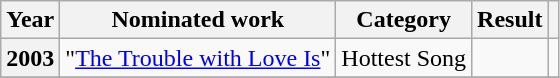<table class="wikitable plainrowheaders">
<tr>
<th>Year</th>
<th>Nominated work</th>
<th>Category</th>
<th>Result</th>
<th></th>
</tr>
<tr>
<th scope="row">2003</th>
<td>"<a href='#'>The Trouble with Love Is</a>"</td>
<td>Hottest Song</td>
<td></td>
<td align="center"></td>
</tr>
<tr>
</tr>
</table>
